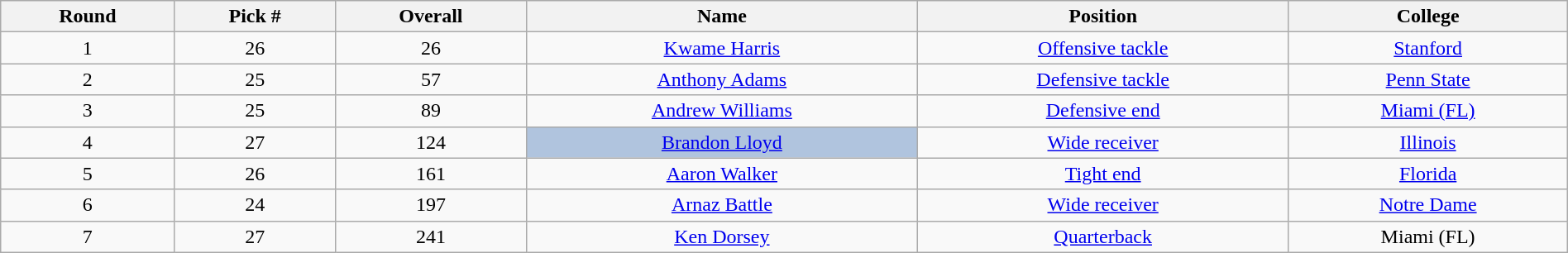<table class="wikitable sortable sortable" style="width: 100%; text-align:center">
<tr>
<th>Round</th>
<th>Pick #</th>
<th>Overall</th>
<th>Name</th>
<th>Position</th>
<th>College</th>
</tr>
<tr>
<td>1</td>
<td>26</td>
<td>26</td>
<td><a href='#'>Kwame Harris</a></td>
<td><a href='#'>Offensive tackle</a></td>
<td><a href='#'>Stanford</a></td>
</tr>
<tr>
<td>2</td>
<td>25</td>
<td>57</td>
<td><a href='#'>Anthony Adams</a></td>
<td><a href='#'>Defensive tackle</a></td>
<td><a href='#'>Penn State</a></td>
</tr>
<tr>
<td>3</td>
<td>25</td>
<td>89</td>
<td><a href='#'>Andrew Williams</a></td>
<td><a href='#'>Defensive end</a></td>
<td><a href='#'>Miami (FL)</a></td>
</tr>
<tr>
<td>4</td>
<td>27</td>
<td>124</td>
<td bgcolor=lightsteelblue><a href='#'>Brandon Lloyd</a></td>
<td><a href='#'>Wide receiver</a></td>
<td><a href='#'>Illinois</a></td>
</tr>
<tr>
<td>5</td>
<td>26</td>
<td>161</td>
<td><a href='#'>Aaron Walker</a></td>
<td><a href='#'>Tight end</a></td>
<td><a href='#'>Florida</a></td>
</tr>
<tr>
<td>6</td>
<td>24</td>
<td>197</td>
<td><a href='#'>Arnaz Battle</a></td>
<td><a href='#'>Wide receiver</a></td>
<td><a href='#'>Notre Dame</a></td>
</tr>
<tr>
<td>7</td>
<td>27</td>
<td>241</td>
<td><a href='#'>Ken Dorsey</a></td>
<td><a href='#'>Quarterback</a></td>
<td>Miami (FL)</td>
</tr>
</table>
